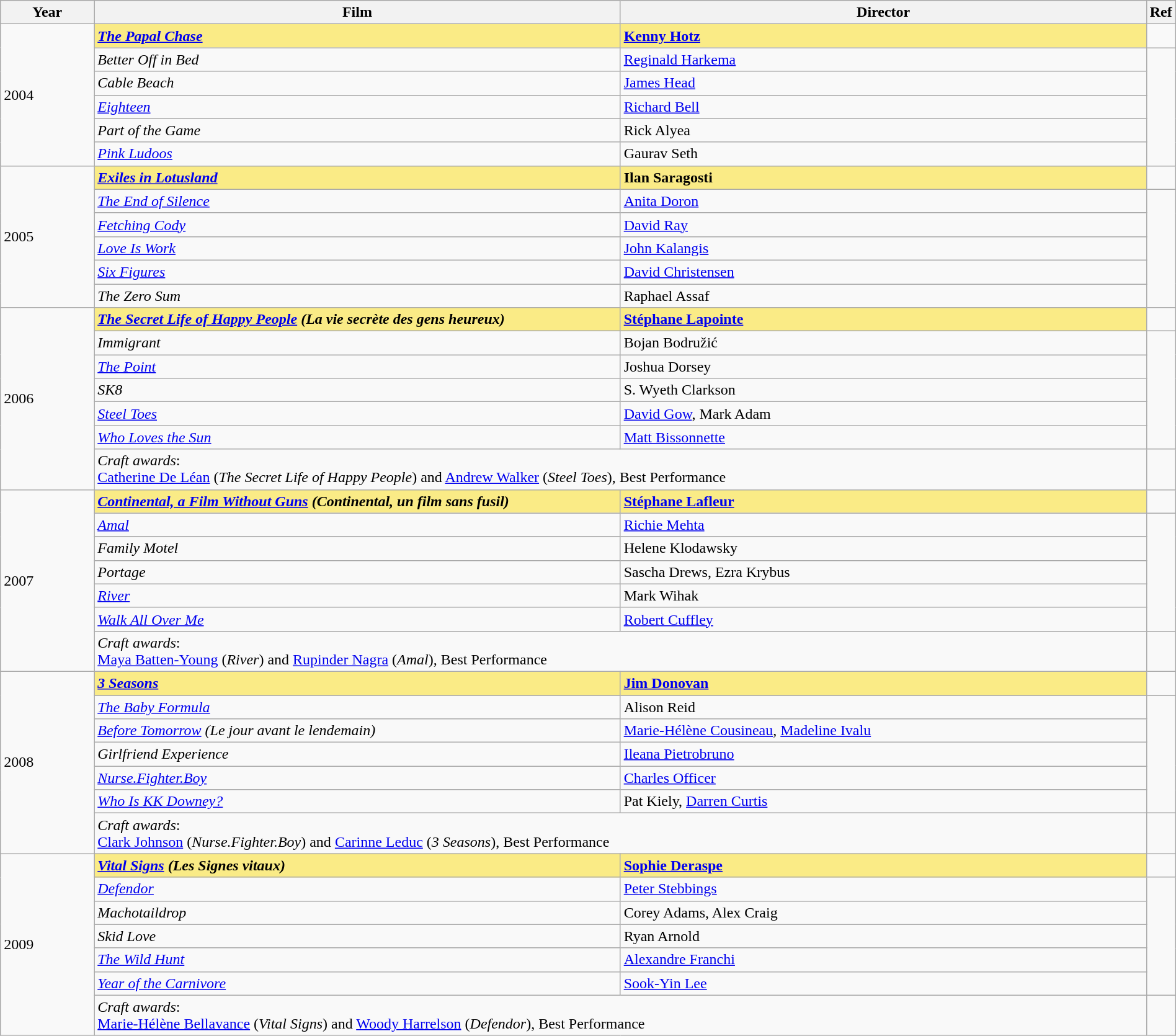<table class = "wikitable" width=100%>
<tr>
<th style="width:8%;">Year</th>
<th style="width:45%;">Film</th>
<th style="width:45%;">Director</th>
<th style="width:2%;">Ref</th>
</tr>
<tr>
<td rowspan=6>2004</td>
<td style="background:#FAEB86;"><strong><em><a href='#'>The Papal Chase</a></em></strong></td>
<td style="background:#FAEB86;"><strong><a href='#'>Kenny Hotz</a></strong></td>
<td></td>
</tr>
<tr>
<td><em>Better Off in Bed</em></td>
<td><a href='#'>Reginald Harkema</a></td>
<td rowspan=5></td>
</tr>
<tr>
<td><em>Cable Beach</em></td>
<td><a href='#'>James Head</a></td>
</tr>
<tr>
<td><em><a href='#'>Eighteen</a></em></td>
<td><a href='#'>Richard Bell</a></td>
</tr>
<tr>
<td><em>Part of the Game</em></td>
<td>Rick Alyea</td>
</tr>
<tr>
<td><em><a href='#'>Pink Ludoos</a></em></td>
<td>Gaurav Seth</td>
</tr>
<tr>
<td rowspan=6>2005</td>
<td style="background:#FAEB86;"><strong><em><a href='#'>Exiles in Lotusland</a></em></strong></td>
<td style="background:#FAEB86;"><strong>Ilan Saragosti</strong></td>
<td></td>
</tr>
<tr>
<td><em><a href='#'>The End of Silence</a></em></td>
<td><a href='#'>Anita Doron</a></td>
<td rowspan=5></td>
</tr>
<tr>
<td><em><a href='#'>Fetching Cody</a></em></td>
<td><a href='#'>David Ray</a></td>
</tr>
<tr>
<td><em><a href='#'>Love Is Work</a></em></td>
<td><a href='#'>John Kalangis</a></td>
</tr>
<tr>
<td><em><a href='#'>Six Figures</a></em></td>
<td><a href='#'>David Christensen</a></td>
</tr>
<tr>
<td><em>The Zero Sum</em></td>
<td>Raphael Assaf</td>
</tr>
<tr>
<td rowspan=7>2006</td>
<td style="background:#FAEB86;"><strong><em><a href='#'>The Secret Life of Happy People</a> (La vie secrète des gens heureux)</em></strong></td>
<td style="background:#FAEB86;"><strong><a href='#'>Stéphane Lapointe</a></strong></td>
<td></td>
</tr>
<tr>
<td><em>Immigrant</em></td>
<td>Bojan Bodružić</td>
<td rowspan=5></td>
</tr>
<tr>
<td><em><a href='#'>The Point</a></em></td>
<td>Joshua Dorsey</td>
</tr>
<tr>
<td><em>SK8</em></td>
<td>S. Wyeth Clarkson</td>
</tr>
<tr>
<td><em><a href='#'>Steel Toes</a></em></td>
<td><a href='#'>David Gow</a>, Mark Adam</td>
</tr>
<tr>
<td><em><a href='#'>Who Loves the Sun</a></em></td>
<td><a href='#'>Matt Bissonnette</a></td>
</tr>
<tr>
<td colspan=2><em>Craft awards</em>:<br> <a href='#'>Catherine De Léan</a> (<em>The Secret Life of Happy People</em>) and <a href='#'>Andrew Walker</a> (<em>Steel Toes</em>), Best Performance</td>
<td></td>
</tr>
<tr>
<td rowspan=7>2007</td>
<td style="background:#FAEB86;"><strong><em><a href='#'>Continental, a Film Without Guns</a> (Continental, un film sans fusil)</em></strong></td>
<td style="background:#FAEB86;"><strong><a href='#'>Stéphane Lafleur</a></strong></td>
<td></td>
</tr>
<tr>
<td><em><a href='#'>Amal</a></em></td>
<td><a href='#'>Richie Mehta</a></td>
<td rowspan=5></td>
</tr>
<tr>
<td><em>Family Motel</em></td>
<td>Helene Klodawsky</td>
</tr>
<tr>
<td><em>Portage</em></td>
<td>Sascha Drews, Ezra Krybus</td>
</tr>
<tr>
<td><em><a href='#'>River</a></em></td>
<td>Mark Wihak</td>
</tr>
<tr>
<td><em><a href='#'>Walk All Over Me</a></em></td>
<td><a href='#'>Robert Cuffley</a></td>
</tr>
<tr>
<td colspan=2><em>Craft awards</em>:<br> <a href='#'>Maya Batten-Young</a> (<em>River</em>) and <a href='#'>Rupinder Nagra</a> (<em>Amal</em>), Best Performance</td>
<td></td>
</tr>
<tr>
<td rowspan=7>2008</td>
<td style="background:#FAEB86;"><strong><em><a href='#'>3 Seasons</a></em></strong></td>
<td style="background:#FAEB86;"><strong><a href='#'>Jim Donovan</a></strong></td>
<td></td>
</tr>
<tr>
<td><em><a href='#'>The Baby Formula</a></em></td>
<td>Alison Reid</td>
<td rowspan=5></td>
</tr>
<tr>
<td><em><a href='#'>Before Tomorrow</a> (Le jour avant le lendemain)</em></td>
<td><a href='#'>Marie-Hélène Cousineau</a>, <a href='#'>Madeline Ivalu</a></td>
</tr>
<tr>
<td><em>Girlfriend Experience</em></td>
<td><a href='#'>Ileana Pietrobruno</a></td>
</tr>
<tr>
<td><em><a href='#'>Nurse.Fighter.Boy</a></em></td>
<td><a href='#'>Charles Officer</a></td>
</tr>
<tr>
<td><em><a href='#'>Who Is KK Downey?</a></em></td>
<td>Pat Kiely, <a href='#'>Darren Curtis</a></td>
</tr>
<tr>
<td colspan=2><em>Craft awards</em>:<br> <a href='#'>Clark Johnson</a> (<em>Nurse.Fighter.Boy</em>) and <a href='#'>Carinne Leduc</a> (<em>3 Seasons</em>), Best Performance</td>
<td></td>
</tr>
<tr>
<td rowspan=7>2009</td>
<td style="background:#FAEB86;"><strong><em><a href='#'>Vital Signs</a> (Les Signes vitaux)</em></strong></td>
<td style="background:#FAEB86;"><strong><a href='#'>Sophie Deraspe</a></strong></td>
<td></td>
</tr>
<tr>
<td><em><a href='#'>Defendor</a></em></td>
<td><a href='#'>Peter Stebbings</a></td>
<td rowspan=5></td>
</tr>
<tr>
<td><em>Machotaildrop</em></td>
<td>Corey Adams, Alex Craig</td>
</tr>
<tr>
<td><em>Skid Love</em></td>
<td>Ryan Arnold</td>
</tr>
<tr>
<td><em><a href='#'>The Wild Hunt</a></em></td>
<td><a href='#'>Alexandre Franchi</a></td>
</tr>
<tr>
<td><em><a href='#'>Year of the Carnivore</a></em></td>
<td><a href='#'>Sook-Yin Lee</a></td>
</tr>
<tr>
<td colspan=2><em>Craft awards</em>:<br> <a href='#'>Marie-Hélène Bellavance</a> (<em>Vital Signs</em>) and <a href='#'>Woody Harrelson</a> (<em>Defendor</em>), Best Performance</td>
<td></td>
</tr>
</table>
